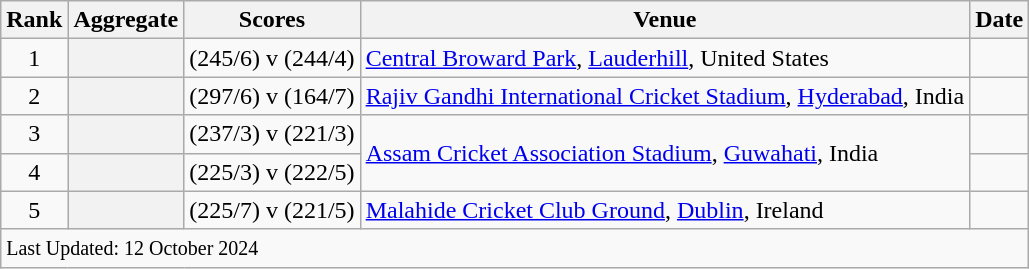<table class="wikitable sortable">
<tr>
<th scope=col>Rank</th>
<th scope=col>Aggregate</th>
<th scope=col>Scores</th>
<th scope=col>Venue</th>
<th scope=col>Date</th>
</tr>
<tr>
<td align=center>1</td>
<th scope=row style=text-align:center;></th>
<td> (245/6) v  (244/4)</td>
<td><a href='#'>Central Broward Park</a>, <a href='#'>Lauderhill</a>, United States</td>
<td></td>
</tr>
<tr>
<td align=center>2</td>
<th scope=row style=text-align:center;></th>
<td> (297/6) v  (164/7)</td>
<td><a href='#'>Rajiv Gandhi International Cricket Stadium</a>, <a href='#'>Hyderabad</a>, India</td>
<td></td>
</tr>
<tr>
<td align=center>3</td>
<th scope=row style=text-align:center;></th>
<td> (237/3) v  (221/3)</td>
<td rowspan=2><a href='#'>Assam Cricket Association Stadium</a>, <a href='#'>Guwahati</a>, India</td>
<td></td>
</tr>
<tr>
<td align=center>4</td>
<th scope=row style=text-align:center;></th>
<td> (225/3) v  (222/5)</td>
<td></td>
</tr>
<tr>
<td align=center>5</td>
<th scope=row style=text-align:center;></th>
<td> (225/7) v  (221/5)</td>
<td><a href='#'>Malahide Cricket Club Ground</a>, <a href='#'>Dublin</a>, Ireland</td>
<td></td>
</tr>
<tr class=sortbottom>
<td colspan=6><small>Last Updated: 12 October 2024</small></td>
</tr>
</table>
